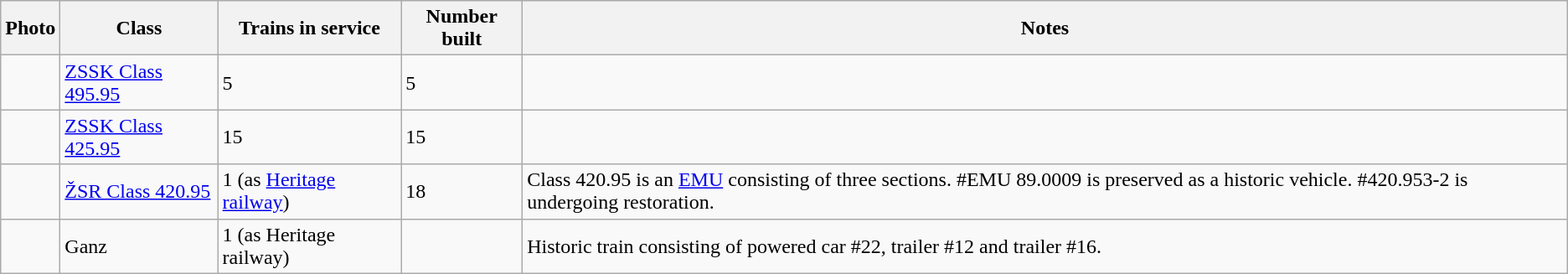<table class="wikitable">
<tr>
<th>Photo</th>
<th>Class</th>
<th>Trains in service</th>
<th>Number built</th>
<th>Notes</th>
</tr>
<tr>
<td></td>
<td><a href='#'>ZSSK Class 495.95</a></td>
<td>5</td>
<td>5</td>
<td></td>
</tr>
<tr>
<td></td>
<td><a href='#'>ZSSK Class 425.95</a></td>
<td>15</td>
<td>15</td>
<td></td>
</tr>
<tr>
<td></td>
<td><a href='#'>ŽSR Class 420.95</a></td>
<td>1 (as <a href='#'>Heritage railway</a>)</td>
<td>18</td>
<td>Class 420.95 is an <a href='#'>EMU</a> consisting of three sections. #EMU 89.0009 is preserved as a historic vehicle. #420.953-2 is undergoing restoration.</td>
</tr>
<tr>
<td></td>
<td>Ganz</td>
<td>1 (as Heritage railway)</td>
<td></td>
<td>Historic train consisting of powered car #22, trailer #12 and trailer #16.</td>
</tr>
</table>
